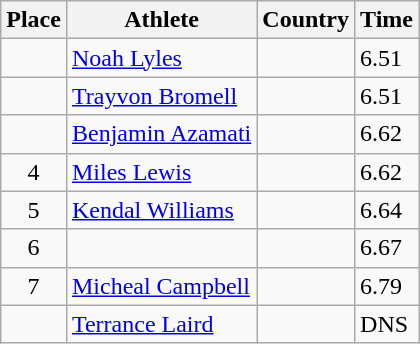<table class="wikitable">
<tr>
<th>Place</th>
<th>Athlete</th>
<th>Country</th>
<th>Time</th>
</tr>
<tr>
<td align=center></td>
<td><a href='#'>Noah Lyles</a></td>
<td></td>
<td>6.51</td>
</tr>
<tr>
<td align=center></td>
<td><a href='#'>Trayvon Bromell</a></td>
<td></td>
<td>6.51</td>
</tr>
<tr>
<td align=center></td>
<td><a href='#'>Benjamin Azamati</a></td>
<td></td>
<td>6.62</td>
</tr>
<tr>
<td align=center>4</td>
<td><a href='#'>Miles Lewis</a></td>
<td></td>
<td>6.62</td>
</tr>
<tr>
<td align=center>5</td>
<td><a href='#'>Kendal Williams</a></td>
<td></td>
<td>6.64</td>
</tr>
<tr>
<td align=center>6</td>
<td></td>
<td></td>
<td>6.67</td>
</tr>
<tr>
<td align=center>7</td>
<td><a href='#'>Micheal Campbell</a></td>
<td></td>
<td>6.79</td>
</tr>
<tr>
<td align=center></td>
<td><a href='#'>Terrance Laird</a></td>
<td></td>
<td>DNS</td>
</tr>
</table>
